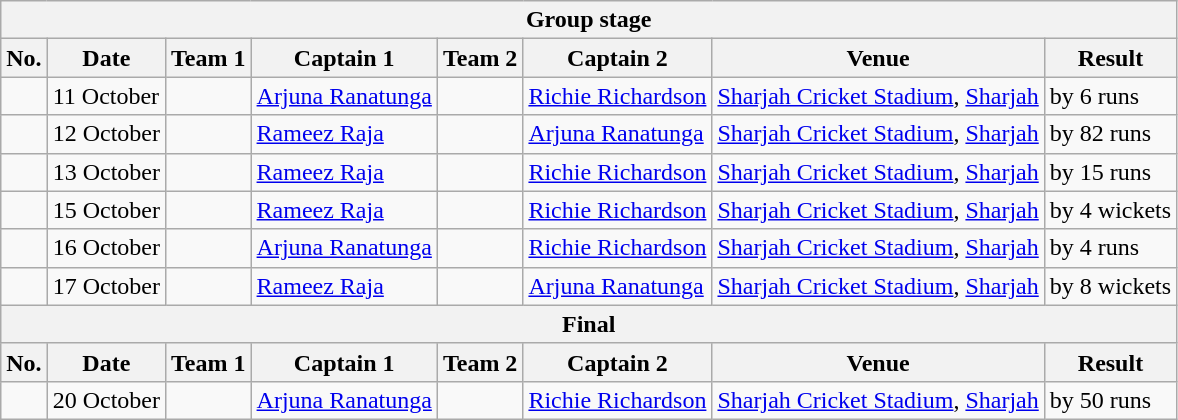<table class="wikitable">
<tr>
<th colspan="9">Group stage</th>
</tr>
<tr>
<th>No.</th>
<th>Date</th>
<th>Team 1</th>
<th>Captain 1</th>
<th>Team 2</th>
<th>Captain 2</th>
<th>Venue</th>
<th>Result</th>
</tr>
<tr>
<td></td>
<td>11 October</td>
<td></td>
<td><a href='#'>Arjuna Ranatunga</a></td>
<td></td>
<td><a href='#'>Richie Richardson</a></td>
<td><a href='#'>Sharjah Cricket Stadium</a>, <a href='#'>Sharjah</a></td>
<td> by 6 runs</td>
</tr>
<tr>
<td></td>
<td>12 October</td>
<td></td>
<td><a href='#'>Rameez Raja</a></td>
<td></td>
<td><a href='#'>Arjuna Ranatunga</a></td>
<td><a href='#'>Sharjah Cricket Stadium</a>, <a href='#'>Sharjah</a></td>
<td> by 82 runs</td>
</tr>
<tr>
<td></td>
<td>13 October</td>
<td></td>
<td><a href='#'>Rameez Raja</a></td>
<td></td>
<td><a href='#'>Richie Richardson</a></td>
<td><a href='#'>Sharjah Cricket Stadium</a>, <a href='#'>Sharjah</a></td>
<td> by 15 runs</td>
</tr>
<tr>
<td></td>
<td>15 October</td>
<td></td>
<td><a href='#'>Rameez Raja</a></td>
<td></td>
<td><a href='#'>Richie Richardson</a></td>
<td><a href='#'>Sharjah Cricket Stadium</a>, <a href='#'>Sharjah</a></td>
<td> by 4 wickets</td>
</tr>
<tr>
<td></td>
<td>16 October</td>
<td></td>
<td><a href='#'>Arjuna Ranatunga</a></td>
<td></td>
<td><a href='#'>Richie Richardson</a></td>
<td><a href='#'>Sharjah Cricket Stadium</a>, <a href='#'>Sharjah</a></td>
<td> by 4 runs</td>
</tr>
<tr>
<td></td>
<td>17 October</td>
<td></td>
<td><a href='#'>Rameez Raja</a></td>
<td></td>
<td><a href='#'>Arjuna Ranatunga</a></td>
<td><a href='#'>Sharjah Cricket Stadium</a>, <a href='#'>Sharjah</a></td>
<td> by 8 wickets</td>
</tr>
<tr>
<th colspan="9">Final</th>
</tr>
<tr>
<th>No.</th>
<th>Date</th>
<th>Team 1</th>
<th>Captain 1</th>
<th>Team 2</th>
<th>Captain 2</th>
<th>Venue</th>
<th>Result</th>
</tr>
<tr>
<td></td>
<td>20 October</td>
<td></td>
<td><a href='#'>Arjuna Ranatunga</a></td>
<td></td>
<td><a href='#'>Richie Richardson</a></td>
<td><a href='#'>Sharjah Cricket Stadium</a>, <a href='#'>Sharjah</a></td>
<td> by 50 runs</td>
</tr>
</table>
